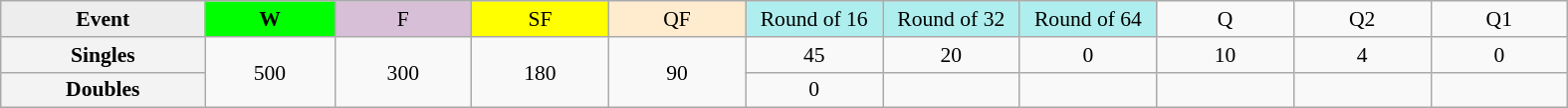<table class=wikitable style=font-size:90%;text-align:center>
<tr>
<td style="width:130px; background:#ededed;"><strong>Event</strong></td>
<td style="width:80px; background:lime;"><strong>W</strong></td>
<td style="width:85px; background:thistle;">F</td>
<td style="width:85px; background:#ff0;">SF</td>
<td style="width:85px; background:#ffebcd;">QF</td>
<td style="width:85px; background:#afeeee;">Round of 16</td>
<td style="width:85px; background:#afeeee;">Round of 32</td>
<td style="width:85px; background:#afeeee;">Round of 64</td>
<td width=85>Q</td>
<td width=85>Q2</td>
<td width=85>Q1</td>
</tr>
<tr>
<th style="background:#f3f3f3;">Singles</th>
<td rowspan=2>500</td>
<td rowspan=2>300</td>
<td rowspan=2>180</td>
<td rowspan=2>90</td>
<td>45</td>
<td>20</td>
<td>0</td>
<td>10</td>
<td>4</td>
<td>0</td>
</tr>
<tr>
<th style="background:#f3f3f3;">Doubles</th>
<td>0</td>
<td></td>
<td></td>
<td></td>
<td></td>
<td></td>
</tr>
</table>
